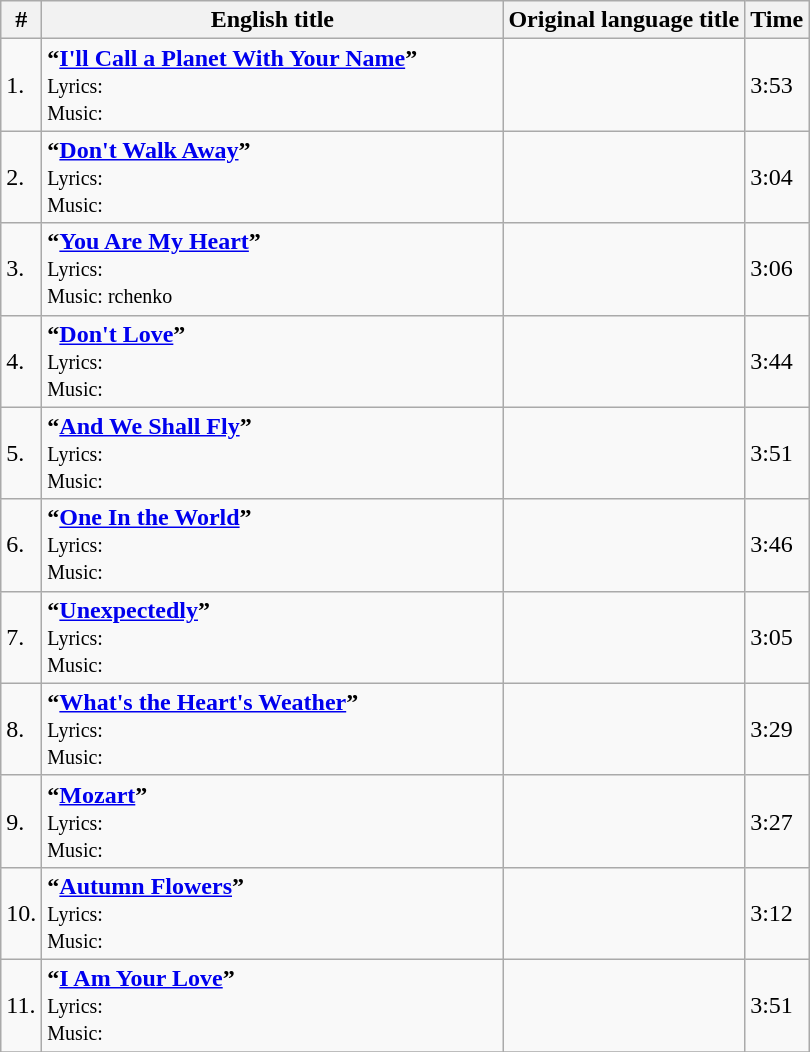<table class="wikitable">
<tr>
<th>#</th>
<th width="300">English title</th>
<th>Original language title</th>
<th>Time</th>
</tr>
<tr>
<td>1.</td>
<td><strong>“<a href='#'>I'll Call a Planet With Your Name</a>”</strong><br><small>Lyrics:</small> <br><small>Music:</small></td>
<td></td>
<td>3:53</td>
</tr>
<tr>
<td>2.</td>
<td><strong>“<a href='#'>Don't Walk Away</a>”</strong><br><small>Lyrics:</small> <br><small>Music:</small></td>
<td></td>
<td>3:04</td>
</tr>
<tr>
<td>3.</td>
<td><strong>“<a href='#'>You Are My Heart</a>”</strong><br><small>Lyrics:</small> <br><small>Music: rchenko</small></td>
<td></td>
<td>3:06</td>
</tr>
<tr>
<td>4.</td>
<td><strong>“<a href='#'>Don't Love</a>”</strong><br><small>Lyrics:</small> <br><small>Music:</small></td>
<td></td>
<td>3:44</td>
</tr>
<tr>
<td>5.</td>
<td><strong>“<a href='#'>And We Shall Fly</a>”</strong><br><small>Lyrics:</small> <br><small>Music:</small></td>
<td></td>
<td>3:51</td>
</tr>
<tr>
<td>6.</td>
<td><strong>“<a href='#'>One In the World</a>”</strong><br><small>Lyrics:</small> <br><small>Music:</small></td>
<td></td>
<td>3:46</td>
</tr>
<tr>
<td>7.</td>
<td><strong>“<a href='#'>Unexpectedly</a>”</strong><br><small>Lyrics:</small> <br><small>Music:</small></td>
<td></td>
<td>3:05</td>
</tr>
<tr>
<td>8.</td>
<td><strong>“<a href='#'>What's the Heart's Weather</a>”</strong><br><small>Lyrics:</small> <br><small>Music:</small></td>
<td></td>
<td>3:29</td>
</tr>
<tr>
<td>9.</td>
<td><strong>“<a href='#'>Mozart</a>”</strong><br><small>Lyrics:</small> <br><small>Music:</small></td>
<td></td>
<td>3:27</td>
</tr>
<tr>
<td>10.</td>
<td><strong>“<a href='#'>Autumn Flowers</a>”</strong><br><small>Lyrics:</small> <br><small>Music:</small></td>
<td></td>
<td>3:12</td>
</tr>
<tr>
<td>11.</td>
<td><strong>“<a href='#'>I Am Your Love</a>”</strong><br><small>Lyrics:</small> <br><small>Music:</small></td>
<td></td>
<td>3:51</td>
</tr>
<tr>
</tr>
</table>
